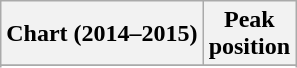<table class="wikitable sortable plainrowheaders" style="text-align:center">
<tr>
<th scope="col">Chart (2014–2015)</th>
<th scope="col">Peak<br>position</th>
</tr>
<tr>
</tr>
<tr>
</tr>
</table>
